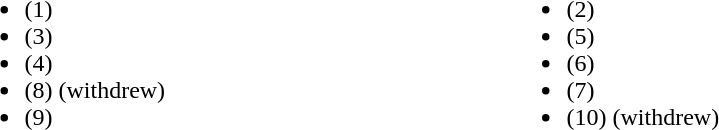<table>
<tr>
<td valign="top" width=20%><br><ul><li> (1)</li><li> (3)</li><li> (4)</li><li> (8) (withdrew)</li><li> (9)</li></ul></td>
<td valign="top" width=20%><br><ul><li> (2)</li><li> (5)</li><li> (6)</li><li> (7)</li><li> (10) (withdrew)</li></ul></td>
</tr>
</table>
